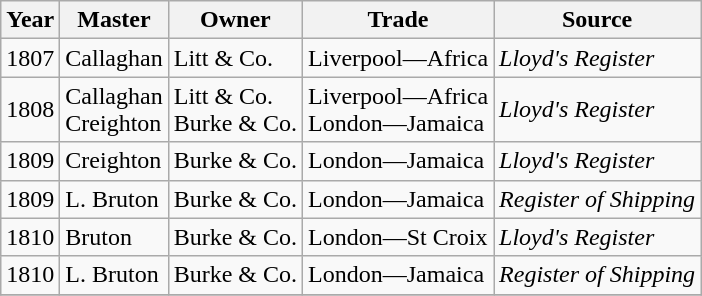<table class="sortable wikitable">
<tr>
<th>Year</th>
<th>Master</th>
<th>Owner</th>
<th>Trade</th>
<th>Source</th>
</tr>
<tr>
<td>1807</td>
<td>Callaghan</td>
<td>Litt & Co.</td>
<td>Liverpool—Africa</td>
<td><em>Lloyd's Register</em></td>
</tr>
<tr>
<td>1808</td>
<td>Callaghan<br>Creighton</td>
<td>Litt & Co.<br>Burke & Co.</td>
<td>Liverpool—Africa<br>London—Jamaica</td>
<td><em>Lloyd's Register</em></td>
</tr>
<tr>
<td>1809</td>
<td>Creighton</td>
<td>Burke & Co.</td>
<td>London—Jamaica</td>
<td><em>Lloyd's Register</em></td>
</tr>
<tr>
<td>1809</td>
<td>L. Bruton</td>
<td>Burke & Co.</td>
<td>London—Jamaica</td>
<td><em>Register of Shipping</em></td>
</tr>
<tr>
<td>1810</td>
<td>Bruton</td>
<td>Burke & Co.</td>
<td>London—St Croix</td>
<td><em>Lloyd's Register</em></td>
</tr>
<tr>
<td>1810</td>
<td>L. Bruton</td>
<td>Burke & Co.</td>
<td>London—Jamaica</td>
<td><em>Register of Shipping</em></td>
</tr>
<tr>
</tr>
</table>
